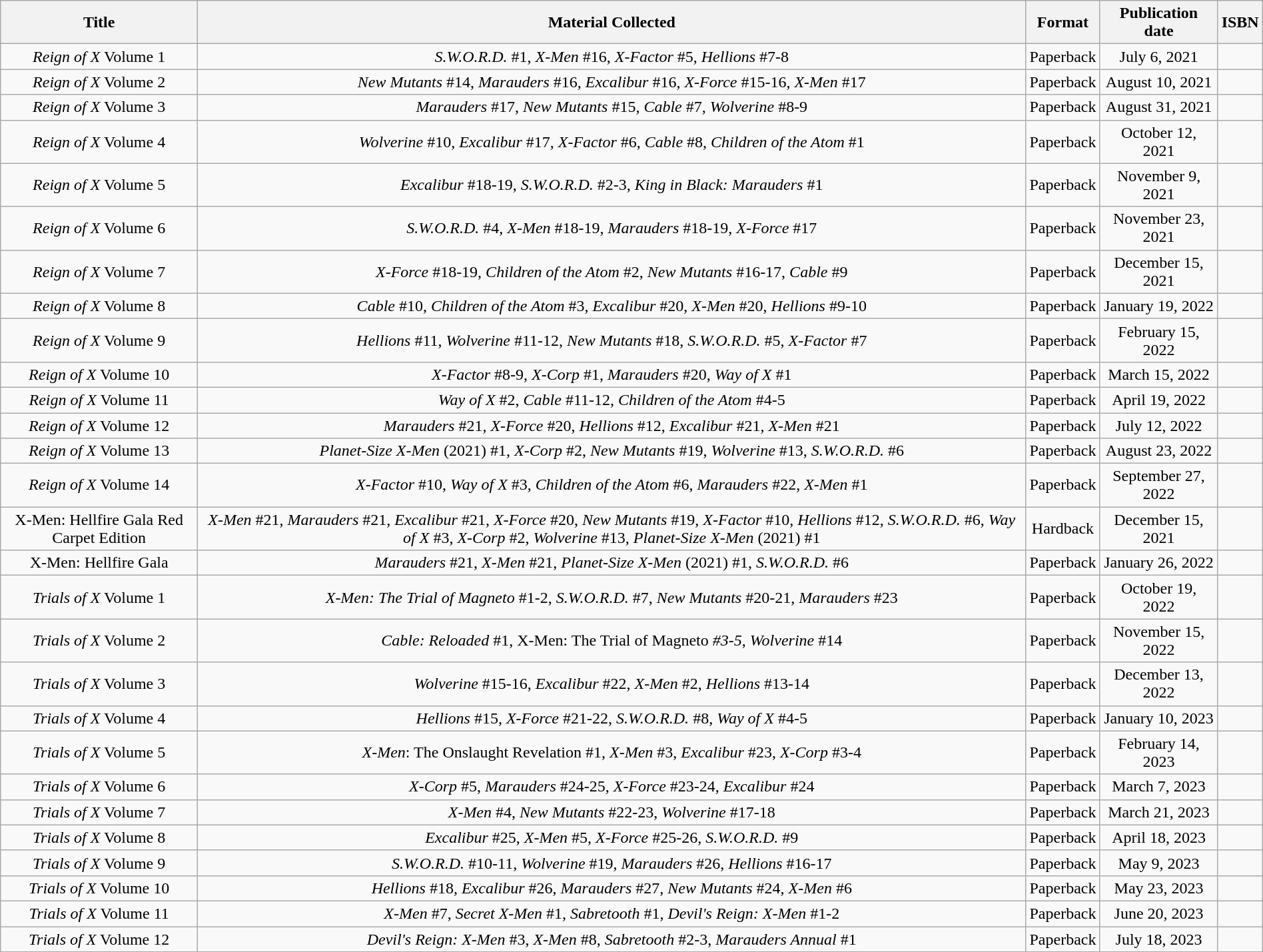<table class="wikitable" style="text-align:center; width:100%">
<tr>
<th scope="col">Title</th>
<th scope="col">Material Collected</th>
<th scope="col">Format</th>
<th scope="col">Publication date</th>
<th scope="col">ISBN</th>
</tr>
<tr>
<td><em>Reign of X</em> Volume 1</td>
<td><em>S.W.O.R.D.</em> #1, <em>X-Men</em> #16, <em>X-Factor</em> #5, <em>Hellions</em> #7-8</td>
<td>Paperback</td>
<td>July 6, 2021 </td>
<td></td>
</tr>
<tr>
<td><em>Reign of X</em> Volume 2</td>
<td><em>New Mutants</em> #14, <em>Marauders</em> #16, <em>Excalibur</em> #16, <em>X-Force</em> #15-16, <em>X-Men</em> #17</td>
<td>Paperback</td>
<td>August 10, 2021 </td>
<td></td>
</tr>
<tr>
<td><em>Reign of X</em> Volume 3</td>
<td><em>Marauders</em> #17, <em>New Mutants</em> #15, <em>Cable</em> #7, <em>Wolverine</em> #8-9</td>
<td>Paperback</td>
<td>August 31, 2021 </td>
<td></td>
</tr>
<tr>
<td><em>Reign of X</em> Volume 4</td>
<td><em>Wolverine</em> #10, <em>Excalibur</em> #17, <em>X-Factor</em> #6, <em>Cable</em> #8, <em>Children of the Atom</em> #1</td>
<td>Paperback</td>
<td>October 12, 2021 </td>
<td></td>
</tr>
<tr>
<td><em>Reign of X</em> Volume 5</td>
<td><em>Excalibur</em> #18-19, <em>S.W.O.R.D.</em> #2-3, <em>King in Black: Marauders</em> #1</td>
<td>Paperback</td>
<td>November 9, 2021 </td>
<td></td>
</tr>
<tr>
<td><em>Reign of X</em> Volume 6</td>
<td><em>S.W.O.R.D.</em> #4, <em>X-Men</em> #18-19, <em>Marauders</em> #18-19, <em>X-Force</em> #17</td>
<td>Paperback</td>
<td>November 23, 2021 </td>
<td></td>
</tr>
<tr>
<td><em>Reign of X</em> Volume 7</td>
<td><em>X-Force</em> #18-19, <em>Children of the Atom</em> #2, <em>New Mutants</em> #16-17, <em>Cable</em> #9</td>
<td>Paperback</td>
<td>December 15, 2021 </td>
<td></td>
</tr>
<tr>
<td><em>Reign of X</em> Volume 8</td>
<td><em>Cable</em> #10, <em>Children of the Atom</em> #3, <em>Excalibur</em> #20, <em>X-Men</em> #20, <em>Hellions</em> #9-10</td>
<td>Paperback</td>
<td>January 19, 2022 </td>
<td></td>
</tr>
<tr>
<td><em>Reign of X</em> Volume 9</td>
<td><em>Hellions</em> #11, <em>Wolverine</em> #11-12, <em>New Mutants</em> #18, <em>S.W.O.R.D.</em> #5, <em>X-Factor</em> #7</td>
<td>Paperback</td>
<td>February 15, 2022 </td>
<td></td>
</tr>
<tr>
<td><em>Reign of X</em> Volume 10</td>
<td><em>X-Factor</em> #8-9, <em>X-Corp</em> #1, <em>Marauders</em> #20, <em>Way of X</em> #1</td>
<td>Paperback</td>
<td>March 15, 2022 </td>
<td></td>
</tr>
<tr>
<td><em>Reign of X</em> Volume 11</td>
<td><em>Way of X</em> #2, <em>Cable</em> #11-12, <em>Children of the Atom</em> #4-5</td>
<td>Paperback</td>
<td>April 19, 2022 </td>
<td></td>
</tr>
<tr>
<td><em>Reign of X</em> Volume 12</td>
<td><em>Marauders</em> #21, <em>X-Force</em> #20, <em>Hellions</em> #12, <em>Excalibur</em> #21, <em>X-Men</em> #21</td>
<td>Paperback</td>
<td>July 12, 2022 </td>
<td></td>
</tr>
<tr>
<td><em>Reign of X</em> Volume 13</td>
<td><em>Planet-Size X-Men</em> (2021) #1, <em>X-Corp</em> #2, <em>New Mutants</em> #19, <em>Wolverine</em> #13, <em>S.W.O.R.D.</em> #6</td>
<td>Paperback</td>
<td>August 23, 2022 </td>
<td></td>
</tr>
<tr>
<td><em>Reign of X</em> Volume 14</td>
<td><em>X-Factor</em> #10, <em>Way of X</em> #3, <em>Children of the Atom</em> #6, <em>Marauders</em> #22, <em>X-Men</em> #1</td>
<td>Paperback</td>
<td>September 27, 2022 </td>
<td></td>
</tr>
<tr>
<td>X-Men: Hellfire Gala Red Carpet Edition</td>
<td><em>X-Men</em> #21, <em>Marauders</em> #21, <em>Excalibur</em> #21, <em>X-Force</em> #20, <em>New Mutants</em> #19, <em>X-Factor</em> #10, <em>Hellions</em> #12, <em>S.W.O.R.D.</em> #6, <em>Way of X</em> #3, <em>X-Corp</em> #2, <em>Wolverine</em> #13, <em>Planet-Size X-Men</em> (2021) #1</td>
<td>Hardback</td>
<td>December 15, 2021 </td>
<td></td>
</tr>
<tr>
<td>X-Men: Hellfire Gala</td>
<td><em>Marauders</em> #21, <em>X-Men</em> #21, <em>Planet-Size X-Men</em> (2021) #1, <em>S.W.O.R.D.</em> #6</td>
<td>Paperback</td>
<td>January 26, 2022 </td>
<td></td>
</tr>
<tr>
<td><em>Trials of X</em> Volume 1</td>
<td><em>X-Men: The Trial of Magneto</em> #1-2, <em>S.W.O.R.D.</em> #7, <em>New Mutants</em> #20-21, <em>Marauders</em> #23</td>
<td>Paperback</td>
<td>October 19, 2022 </td>
<td></td>
</tr>
<tr>
<td><em>Trials of X</em> Volume 2</td>
<td><em>Cable: Reloaded</em> #1, X-Men: The Trial of Magneto<em> #3-5</em>, <em>Wolverine</em> #14</td>
<td>Paperback</td>
<td>November 15, 2022</td>
<td></td>
</tr>
<tr>
<td><em>Trials of X</em> Volume 3</td>
<td><em>Wolverine</em> #15-16, <em>Excalibur</em> #22, <em>X-Men</em> #2, <em>Hellions</em> #13-14</td>
<td>Paperback</td>
<td>December 13, 2022</td>
<td></td>
</tr>
<tr>
<td><em>Trials of X</em> Volume 4</td>
<td><em>Hellions</em> #15, <em>X-Force</em> #21-22, <em>S.W.O.R.D.</em> #8, <em>Way of X</em> #4-5</td>
<td>Paperback</td>
<td>January 10, 2023 </td>
<td></td>
</tr>
<tr>
<td><em>Trials of X</em> Volume 5</td>
<td><em>X-Men</em>: The Onslaught Revelation #1, <em>X-Men</em> #3, <em>Excalibur</em> #23, <em>X-Corp</em> #3-4</td>
<td>Paperback</td>
<td>February 14, 2023 </td>
<td></td>
</tr>
<tr>
<td><em>Trials of X</em> Volume 6</td>
<td><em>X-Corp</em> #5, <em>Marauders</em> #24-25, <em>X-Force</em> #23-24, <em>Excalibur</em> #24</td>
<td>Paperback</td>
<td>March 7, 2023 </td>
<td></td>
</tr>
<tr>
<td><em>Trials of X</em> Volume 7</td>
<td><em>X-Men</em> #4, <em>New Mutants</em> #22-23, <em>Wolverine</em> #17-18</td>
<td>Paperback</td>
<td>March 21, 2023 </td>
<td></td>
</tr>
<tr>
<td><em>Trials of X</em> Volume 8</td>
<td><em>Excalibur</em> #25, <em>X-Men</em> #5, <em>X-Force</em> #25-26, <em>S.W.O.R.D.</em> #9</td>
<td>Paperback</td>
<td>April 18, 2023</td>
<td></td>
</tr>
<tr>
<td><em>Trials of X</em> Volume 9</td>
<td><em>S.W.O.R.D.</em> #10-11, <em>Wolverine</em> #19, <em>Marauders</em> #26, <em>Hellions</em> #16-17</td>
<td>Paperback</td>
<td>May 9, 2023</td>
<td></td>
</tr>
<tr>
<td><em>Trials of X</em> Volume 10</td>
<td><em>Hellions</em> #18, <em>Excalibur</em> #26, <em>Marauders</em> #27, <em>New Mutants</em> #24, <em>X-Men</em> #6</td>
<td>Paperback</td>
<td>May 23, 2023</td>
<td></td>
</tr>
<tr>
<td><em>Trials of X</em> Volume 11</td>
<td><em>X-Men</em> #7, <em>Secret X-Men</em> #1, <em>Sabretooth</em> #1, <em>Devil's Reign: X-Men</em> #1-2</td>
<td>Paperback</td>
<td>June 20, 2023</td>
<td></td>
</tr>
<tr>
<td><em>Trials of X</em> Volume 12</td>
<td><em>Devil's Reign: X-Men</em> #3, <em>X-Men</em> #8, <em>Sabretooth</em> #2-3, <em>Marauders Annual</em> #1</td>
<td>Paperback</td>
<td>July 18, 2023</td>
<td></td>
</tr>
</table>
